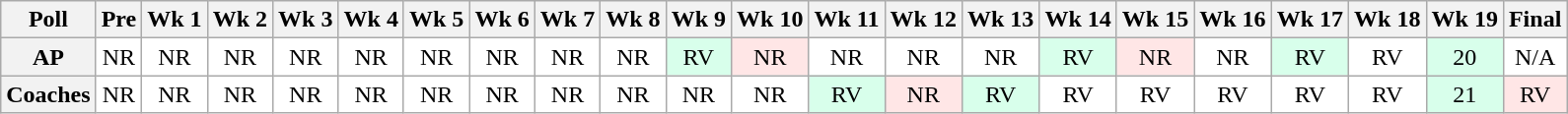<table class="wikitable" style="white-space:nowrap;">
<tr>
<th>Poll</th>
<th>Pre</th>
<th>Wk 1</th>
<th>Wk 2</th>
<th>Wk 3</th>
<th>Wk 4</th>
<th>Wk 5</th>
<th>Wk 6</th>
<th>Wk 7</th>
<th>Wk 8</th>
<th>Wk 9</th>
<th>Wk 10</th>
<th>Wk 11</th>
<th>Wk 12</th>
<th>Wk 13</th>
<th>Wk 14</th>
<th>Wk 15</th>
<th>Wk 16</th>
<th>Wk 17</th>
<th>Wk 18</th>
<th>Wk 19</th>
<th>Final</th>
</tr>
<tr style="text-align:center;">
<th>AP</th>
<td style="background:#FFF;">NR</td>
<td style="background:#FFF;">NR</td>
<td style="background:#FFF;">NR</td>
<td style="background:#FFF;">NR</td>
<td style="background:#FFF;">NR</td>
<td style="background:#FFF;">NR</td>
<td style="background:#FFF;">NR</td>
<td style="background:#FFF;">NR</td>
<td style="background:#FFF;">NR</td>
<td style="background:#d8ffeb;">RV</td>
<td style="background:#ffe6e6;">NR</td>
<td style="background:#FFF;">NR</td>
<td style="background:#FFF;">NR</td>
<td style="background:#FFF;">NR</td>
<td style="background:#d8ffeb;">RV</td>
<td style="background:#ffe6e6;">NR</td>
<td style="background:#FFF;">NR</td>
<td style="background:#d8ffeb;">RV</td>
<td style="background:#FFF;">RV</td>
<td style="background:#d8ffeb;">20</td>
<td style="background:#FFF;">N/A</td>
</tr>
<tr style="text-align:center;">
<th>Coaches</th>
<td style="background:#FFF;">NR</td>
<td style="background:#FFF;">NR</td>
<td style="background:#FFF;">NR</td>
<td style="background:#FFF;">NR</td>
<td style="background:#FFF;">NR</td>
<td style="background:#FFF;">NR</td>
<td style="background:#FFF;">NR</td>
<td style="background:#FFF;">NR</td>
<td style="background:#FFF;">NR</td>
<td style="background:#FFF;">NR</td>
<td style="background:#FFF;">NR</td>
<td style="background:#d8ffeb;">RV</td>
<td style="background:#ffe6e6;">NR</td>
<td style="background:#d8ffeb;">RV</td>
<td style="background:#FFF;">RV</td>
<td style="background:#FFF;">RV</td>
<td style="background:#FFF;">RV</td>
<td style="background:#FFF;">RV</td>
<td style="background:#FFF;">RV</td>
<td style="background:#d8ffeb;">21</td>
<td style="background:#ffe6e6;">RV</td>
</tr>
</table>
